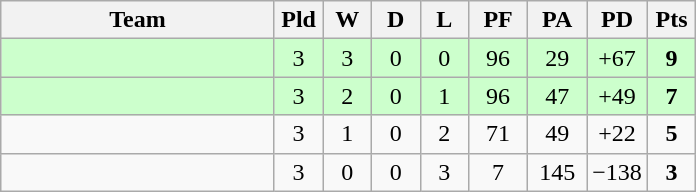<table class="wikitable" style="text-align:center">
<tr>
<th width=175>Team</th>
<th width=25 abbr="Played">Pld</th>
<th width=25 abbr="Won">W</th>
<th width=25 abbr="Drawn">D</th>
<th width=25 abbr="Lost">L</th>
<th width=32 abbr="Points for">PF</th>
<th width=32 abbr="Points against">PA</th>
<th width=32 abbr="Points difference">PD</th>
<th width=25 abbr="Points">Pts</th>
</tr>
<tr style="background:#cfc">
<td align=left></td>
<td>3</td>
<td>3</td>
<td>0</td>
<td>0</td>
<td>96</td>
<td>29</td>
<td>+67</td>
<td><strong>9</strong></td>
</tr>
<tr style="background:#cfc">
<td align=left></td>
<td>3</td>
<td>2</td>
<td>0</td>
<td>1</td>
<td>96</td>
<td>47</td>
<td>+49</td>
<td><strong>7</strong></td>
</tr>
<tr>
<td align=left></td>
<td>3</td>
<td>1</td>
<td>0</td>
<td>2</td>
<td>71</td>
<td>49</td>
<td>+22</td>
<td><strong>5</strong></td>
</tr>
<tr>
<td align=left></td>
<td>3</td>
<td>0</td>
<td>0</td>
<td>3</td>
<td>7</td>
<td>145</td>
<td>−138</td>
<td><strong>3</strong></td>
</tr>
</table>
